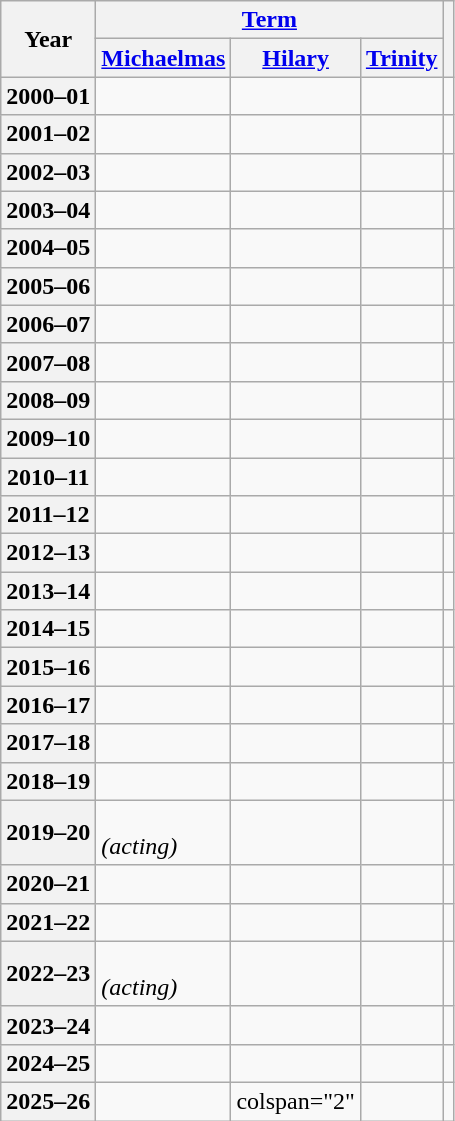<table class="wikitable sortable" style="text-align:left;">
<tr>
<th rowspan="2">Year</th>
<th colspan="3"><a href='#'>Term</a></th>
<th rowspan="2" class="unsortable"></th>
</tr>
<tr>
<th><a href='#'>Michaelmas</a></th>
<th><a href='#'>Hilary</a></th>
<th><a href='#'>Trinity</a></th>
</tr>
<tr>
<th nowrap>2000–01</th>
<td></td>
<td></td>
<td></td>
<td></td>
</tr>
<tr>
<th nowrap>2001–02</th>
<td></td>
<td></td>
<td></td>
<td></td>
</tr>
<tr>
<th nowrap>2002–03</th>
<td></td>
<td></td>
<td></td>
<td></td>
</tr>
<tr>
<th nowrap>2003–04</th>
<td></td>
<td></td>
<td></td>
<td></td>
</tr>
<tr>
<th nowrap>2004–05</th>
<td></td>
<td></td>
<td></td>
<td></td>
</tr>
<tr>
<th nowrap>2005–06</th>
<td></td>
<td></td>
<td></td>
<td></td>
</tr>
<tr>
<th nowrap>2006–07</th>
<td></td>
<td></td>
<td></td>
<td></td>
</tr>
<tr>
<th nowrap>2007–08</th>
<td></td>
<td></td>
<td></td>
<td></td>
</tr>
<tr>
<th nowrap>2008–09</th>
<td></td>
<td></td>
<td></td>
<td></td>
</tr>
<tr>
<th nowrap>2009–10</th>
<td></td>
<td></td>
<td></td>
<td></td>
</tr>
<tr>
<th nowrap>2010–11</th>
<td></td>
<td></td>
<td></td>
<td></td>
</tr>
<tr>
<th nowrap>2011–12</th>
<td></td>
<td></td>
<td></td>
<td></td>
</tr>
<tr>
<th nowrap>2012–13</th>
<td></td>
<td></td>
<td></td>
<td></td>
</tr>
<tr>
<th nowrap>2013–14</th>
<td></td>
<td></td>
<td></td>
<td></td>
</tr>
<tr>
<th nowrap>2014–15</th>
<td></td>
<td></td>
<td></td>
<td></td>
</tr>
<tr>
<th nowrap>2015–16</th>
<td></td>
<td></td>
<td></td>
<td></td>
</tr>
<tr>
<th nowrap>2016–17</th>
<td></td>
<td></td>
<td></td>
<td></td>
</tr>
<tr>
<th nowrap>2017–18</th>
<td></td>
<td></td>
<td></td>
<td></td>
</tr>
<tr>
<th nowrap>2018–19</th>
<td></td>
<td></td>
<td></td>
<td></td>
</tr>
<tr>
<th nowrap>2019–20</th>
<td><br> <em>(acting)</em></td>
<td></td>
<td></td>
<td></td>
</tr>
<tr>
<th nowrap>2020–21</th>
<td></td>
<td></td>
<td></td>
<td></td>
</tr>
<tr>
<th nowrap>2021–22</th>
<td></td>
<td></td>
<td></td>
<td></td>
</tr>
<tr>
<th nowrap>2022–23</th>
<td><br> <em>(acting)</em></td>
<td></td>
<td></td>
<td></td>
</tr>
<tr>
<th nowrap>2023–24</th>
<td></td>
<td></td>
<td></td>
<td></td>
</tr>
<tr>
<th nowrap>2024–25</th>
<td></td>
<td></td>
<td></td>
<td></td>
</tr>
<tr>
<th nowrap>2025–26</th>
<td></td>
<td>colspan="2" </td>
<td></td>
</tr>
</table>
